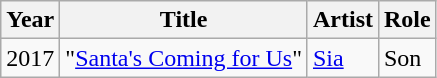<table class="wikitable sortable">
<tr>
<th>Year</th>
<th>Title</th>
<th>Artist</th>
<th class="unsortable">Role</th>
</tr>
<tr>
<td>2017</td>
<td>"<a href='#'>Santa's Coming for Us</a>"</td>
<td><a href='#'>Sia</a></td>
<td>Son</td>
</tr>
</table>
